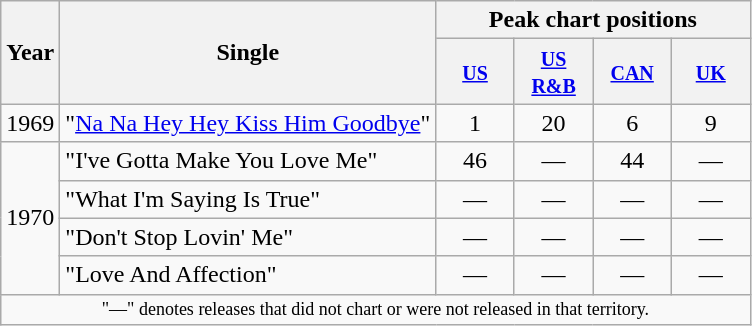<table class="wikitable">
<tr>
<th scope="col" rowspan="2">Year</th>
<th scope="col" rowspan="2">Single</th>
<th scope="col" colspan="4">Peak chart positions</th>
</tr>
<tr>
<th style="width:45px;"><small><a href='#'>US</a></small><br></th>
<th style="width:45px;"><small><a href='#'>US R&B</a></small><br></th>
<th style="width:45px;"><small><a href='#'>CAN</a></small><br></th>
<th style="width:45px;"><small><a href='#'>UK</a></small><br></th>
</tr>
<tr>
<td rowspan="1">1969</td>
<td>"<a href='#'>Na Na Hey Hey Kiss Him Goodbye</a>"</td>
<td align=center>1</td>
<td align=center>20</td>
<td align=center>6</td>
<td align=center>9</td>
</tr>
<tr>
<td rowspan="4">1970</td>
<td>"I've Gotta Make You Love Me"</td>
<td align=center>46</td>
<td align=center>—</td>
<td align=center>44</td>
<td align=center>—</td>
</tr>
<tr>
<td>"What I'm Saying Is True"</td>
<td align=center>—</td>
<td align=center>—</td>
<td align=center>—</td>
<td align=center>—</td>
</tr>
<tr>
<td>"Don't Stop Lovin' Me"</td>
<td align=center>—</td>
<td align=center>—</td>
<td align=center>—</td>
<td align=center>—</td>
</tr>
<tr>
<td>"Love And Affection"</td>
<td align=center>—</td>
<td align=center>—</td>
<td align=center>—</td>
<td align=center>—</td>
</tr>
<tr>
<td colspan="6" style="text-align:center; font-size:9pt;">"—" denotes releases that did not chart or were not released in that territory.</td>
</tr>
</table>
